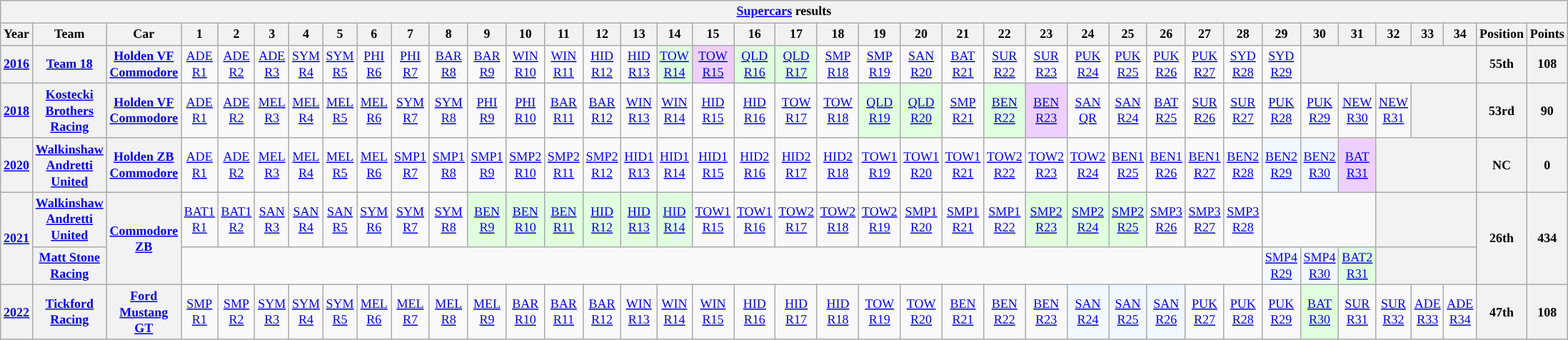<table class="wikitable" style="text-align:center; font-size:75%">
<tr>
<th colspan=45><a href='#'>Supercars</a> results</th>
</tr>
<tr>
<th>Year</th>
<th>Team</th>
<th>Car</th>
<th>1</th>
<th>2</th>
<th>3</th>
<th>4</th>
<th>5</th>
<th>6</th>
<th>7</th>
<th>8</th>
<th>9</th>
<th>10</th>
<th>11</th>
<th>12</th>
<th>13</th>
<th>14</th>
<th>15</th>
<th>16</th>
<th>17</th>
<th>18</th>
<th>19</th>
<th>20</th>
<th>21</th>
<th>22</th>
<th>23</th>
<th>24</th>
<th>25</th>
<th>26</th>
<th>27</th>
<th>28</th>
<th>29</th>
<th>30</th>
<th>31</th>
<th>32</th>
<th>33</th>
<th>34</th>
<th>Position</th>
<th>Points</th>
</tr>
<tr>
<th><a href='#'>2016</a></th>
<th><a href='#'>Team 18</a></th>
<th><a href='#'>Holden VF Commodore</a></th>
<td><a href='#'>ADE<br>R1</a></td>
<td><a href='#'>ADE<br>R2</a></td>
<td><a href='#'>ADE<br>R3</a></td>
<td><a href='#'>SYM<br>R4</a></td>
<td><a href='#'>SYM<br>R5</a></td>
<td><a href='#'>PHI<br>R6</a></td>
<td><a href='#'>PHI<br>R7</a></td>
<td><a href='#'>BAR<br>R8</a></td>
<td><a href='#'>BAR<br>R9</a></td>
<td><a href='#'>WIN<br>R10</a></td>
<td><a href='#'>WIN<br>R11</a></td>
<td><a href='#'>HID<br>R12</a></td>
<td><a href='#'>HID<br>R13</a></td>
<td style="background: #dfffdf"><a href='#'>TOW<br>R14</a><br></td>
<td style="background: #efcfff"><a href='#'>TOW<br>R15</a><br></td>
<td style="background: #dfffdf"><a href='#'>QLD<br>R16</a><br></td>
<td style="background: #dfffdf"><a href='#'>QLD<br>R17</a><br></td>
<td><a href='#'>SMP<br>R18</a></td>
<td><a href='#'>SMP<br>R19</a></td>
<td><a href='#'>SAN<br>R20</a></td>
<td><a href='#'>BAT<br>R21</a></td>
<td><a href='#'>SUR<br>R22</a></td>
<td><a href='#'>SUR<br>R23</a></td>
<td><a href='#'>PUK<br>R24</a></td>
<td><a href='#'>PUK<br>R25</a></td>
<td><a href='#'>PUK<br>R26</a></td>
<td><a href='#'>PUK<br>R27</a></td>
<td><a href='#'>SYD<br>R28</a></td>
<td><a href='#'>SYD<br>R29</a></td>
<th colspan=5></th>
<th>55th</th>
<th>108</th>
</tr>
<tr>
<th><a href='#'>2018</a></th>
<th><a href='#'>Kostecki Brothers Racing</a></th>
<th><a href='#'>Holden VF Commodore</a></th>
<td><a href='#'>ADE<br>R1</a></td>
<td><a href='#'>ADE<br>R2</a></td>
<td><a href='#'>MEL<br>R3</a></td>
<td><a href='#'>MEL<br>R4</a></td>
<td><a href='#'>MEL<br>R5</a></td>
<td><a href='#'>MEL<br>R6</a></td>
<td><a href='#'>SYM<br>R7</a></td>
<td><a href='#'>SYM<br>R8</a></td>
<td><a href='#'>PHI<br>R9</a></td>
<td><a href='#'>PHI<br>R10</a></td>
<td><a href='#'>BAR<br>R11</a></td>
<td><a href='#'>BAR<br>R12</a></td>
<td><a href='#'>WIN<br>R13</a></td>
<td><a href='#'>WIN<br>R14</a></td>
<td><a href='#'>HID<br>R15</a></td>
<td><a href='#'>HID<br>R16</a></td>
<td><a href='#'>TOW<br>R17</a></td>
<td><a href='#'>TOW<br>R18</a></td>
<td style="background: #dfffdf"><a href='#'>QLD<br>R19</a><br></td>
<td style="background: #dfffdf"><a href='#'>QLD<br>R20</a><br></td>
<td><a href='#'>SMP<br>R21</a></td>
<td style="background: #dfffdf"><a href='#'>BEN<br>R22</a><br></td>
<td style="background: #efcfff"><a href='#'>BEN<br>R23</a><br></td>
<td><a href='#'>SAN<br>QR</a></td>
<td><a href='#'>SAN<br>R24</a></td>
<td><a href='#'>BAT<br>R25</a></td>
<td><a href='#'>SUR<br>R26</a></td>
<td><a href='#'>SUR<br>R27</a></td>
<td><a href='#'>PUK<br>R28</a></td>
<td><a href='#'>PUK<br>R29</a></td>
<td><a href='#'>NEW<br>R30</a></td>
<td><a href='#'>NEW<br>R31</a></td>
<th colspan=2></th>
<th>53rd</th>
<th>90</th>
</tr>
<tr>
<th><a href='#'>2020</a></th>
<th><a href='#'>Walkinshaw Andretti United</a></th>
<th><a href='#'>Holden ZB Commodore</a></th>
<td><a href='#'>ADE<br>R1</a></td>
<td><a href='#'>ADE<br>R2</a></td>
<td><a href='#'>MEL<br>R3</a></td>
<td><a href='#'>MEL<br>R4</a></td>
<td><a href='#'>MEL<br>R5</a></td>
<td><a href='#'>MEL<br>R6</a></td>
<td><a href='#'>SMP1<br>R7</a></td>
<td><a href='#'>SMP1<br>R8</a></td>
<td><a href='#'>SMP1<br>R9</a></td>
<td><a href='#'>SMP2<br>R10</a></td>
<td><a href='#'>SMP2<br>R11</a></td>
<td><a href='#'>SMP2<br>R12</a></td>
<td><a href='#'>HID1<br>R13</a></td>
<td><a href='#'>HID1<br>R14</a></td>
<td><a href='#'>HID1<br>R15</a></td>
<td><a href='#'>HID2<br>R16</a></td>
<td><a href='#'>HID2<br>R17</a></td>
<td><a href='#'>HID2<br>R18</a></td>
<td><a href='#'>TOW1<br>R19</a></td>
<td><a href='#'>TOW1<br>R20</a></td>
<td><a href='#'>TOW1<br>R21</a></td>
<td><a href='#'>TOW2<br>R22</a></td>
<td><a href='#'>TOW2<br>R23</a></td>
<td><a href='#'>TOW2<br>R24</a></td>
<td><a href='#'>BEN1<br>R25</a></td>
<td><a href='#'>BEN1<br>R26</a></td>
<td><a href='#'>BEN1<br>R27</a></td>
<td><a href='#'>BEN2<br>R28</a></td>
<td style="background: #f1f8ff"><a href='#'>BEN2<br>R29</a><br></td>
<td style="background: #f1f8ff"><a href='#'>BEN2<br>R30</a><br></td>
<td style="background: #efcfff"><a href='#'>BAT<br>R31</a><br></td>
<th colspan=3></th>
<th>NC</th>
<th>0</th>
</tr>
<tr>
<th rowspan=2><a href='#'>2021</a></th>
<th><a href='#'>Walkinshaw Andretti United</a></th>
<th rowspan=2><a href='#'>Commodore ZB</a></th>
<td><a href='#'>BAT1<br>R1</a></td>
<td><a href='#'>BAT1<br>R2</a></td>
<td><a href='#'>SAN<br>R3</a></td>
<td><a href='#'>SAN<br>R4</a></td>
<td><a href='#'>SAN<br>R5</a></td>
<td><a href='#'>SYM<br>R6</a></td>
<td><a href='#'>SYM<br>R7</a></td>
<td><a href='#'>SYM<br>R8</a></td>
<td style="background: #dfffdf"><a href='#'>BEN<br>R9</a><br></td>
<td style="background: #dfffdf"><a href='#'>BEN<br>R10</a><br></td>
<td style="background: #dfffdf"><a href='#'>BEN<br>R11</a><br></td>
<td style="background: #dfffdf"><a href='#'>HID<br>R12</a><br></td>
<td style="background: #dfffdf"><a href='#'>HID<br>R13</a><br></td>
<td style="background: #dfffdf"><a href='#'>HID<br>R14</a><br></td>
<td><a href='#'>TOW1<br>R15</a></td>
<td><a href='#'>TOW1<br>R16</a></td>
<td><a href='#'>TOW2<br>R17</a></td>
<td><a href='#'>TOW2<br>R18</a></td>
<td><a href='#'>TOW2<br>R19</a></td>
<td><a href='#'>SMP1<br>R20</a></td>
<td><a href='#'>SMP1<br>R21</a></td>
<td><a href='#'>SMP1<br>R22</a></td>
<td style="background: #dfffdf"><a href='#'>SMP2<br>R23</a><br></td>
<td style="background: #dfffdf"><a href='#'>SMP2<br>R24</a><br></td>
<td style="background: #dfffdf"><a href='#'>SMP2<br>R25</a><br></td>
<td><a href='#'>SMP3<br>R26</a></td>
<td><a href='#'>SMP3<br>R27</a></td>
<td><a href='#'>SMP3<br>R28</a></td>
<td colspan=3></td>
<th colspan=3></th>
<th rowspan=2>26th</th>
<th rowspan=2>434</th>
</tr>
<tr>
<th><a href='#'>Matt Stone Racing</a></th>
<td colspan=28></td>
<td style="background: #f1f8ff"><a href='#'>SMP4<br>R29</a><br></td>
<td style="background: #f1f8ff"><a href='#'>SMP4<br>R30</a><br></td>
<td style="background: #dfffdf"><a href='#'>BAT2<br>R31</a><br></td>
<th colspan=3></th>
</tr>
<tr>
<th><a href='#'>2022</a></th>
<th><a href='#'>Tickford Racing</a></th>
<th><a href='#'>Ford Mustang GT</a></th>
<td><a href='#'>SMP<br>R1</a></td>
<td><a href='#'>SMP<br>R2</a></td>
<td><a href='#'>SYM<br>R3</a></td>
<td><a href='#'>SYM<br>R4</a></td>
<td><a href='#'>SYM<br>R5</a></td>
<td><a href='#'>MEL<br>R6</a></td>
<td><a href='#'>MEL<br>R7</a></td>
<td><a href='#'>MEL<br>R8</a></td>
<td><a href='#'>MEL<br>R9</a></td>
<td><a href='#'>BAR<br>R10</a></td>
<td><a href='#'>BAR<br>R11</a></td>
<td><a href='#'>BAR<br>R12</a></td>
<td><a href='#'>WIN<br>R13</a></td>
<td><a href='#'>WIN<br>R14</a></td>
<td><a href='#'>WIN<br>R15</a></td>
<td><a href='#'>HID<br>R16</a></td>
<td><a href='#'>HID<br>R17</a></td>
<td><a href='#'>HID<br>R18</a></td>
<td><a href='#'>TOW<br>R19</a></td>
<td><a href='#'>TOW<br>R20</a></td>
<td><a href='#'>BEN<br>R21</a></td>
<td><a href='#'>BEN<br>R22</a></td>
<td><a href='#'>BEN<br>R23</a></td>
<td style="background: #f1f8ff"><a href='#'>SAN<br>R24</a><br></td>
<td style="background: #f1f8ff"><a href='#'>SAN<br>R25</a><br></td>
<td style="background: #f1f8ff"><a href='#'>SAN<br>R26</a><br></td>
<td><a href='#'>PUK<br>R27</a></td>
<td><a href='#'>PUK<br>R28</a></td>
<td><a href='#'>PUK<br>R29</a></td>
<td style="background: #dfffdf"><a href='#'>BAT<br>R30</a><br></td>
<td><a href='#'>SUR<br>R31</a></td>
<td><a href='#'>SUR<br>R32</a></td>
<td><a href='#'>ADE<br>R33</a></td>
<td><a href='#'>ADE<br>R34</a></td>
<th>47th</th>
<th>108</th>
</tr>
</table>
